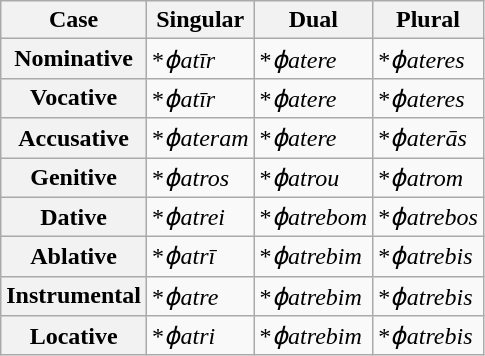<table class="wikitable">
<tr>
<th>Case</th>
<th>Singular</th>
<th>Dual</th>
<th>Plural</th>
</tr>
<tr>
<th>Nominative</th>
<td>*<em>ɸatīr</em></td>
<td>*<em>ɸatere</em></td>
<td>*<em>ɸateres</em></td>
</tr>
<tr>
<th>Vocative</th>
<td>*<em>ɸatīr</em></td>
<td>*<em>ɸatere</em></td>
<td>*<em>ɸateres</em></td>
</tr>
<tr>
<th>Accusative</th>
<td>*<em>ɸateram</em></td>
<td>*<em>ɸatere</em></td>
<td>*<em>ɸaterās</em></td>
</tr>
<tr>
<th>Genitive</th>
<td>*<em>ɸatros</em></td>
<td>*<em>ɸatrou</em></td>
<td>*<em>ɸatrom</em></td>
</tr>
<tr>
<th>Dative</th>
<td>*<em>ɸatrei</em></td>
<td>*<em>ɸatrebom</em></td>
<td>*<em>ɸatrebos</em></td>
</tr>
<tr>
<th>Ablative</th>
<td>*<em>ɸatrī</em></td>
<td>*<em>ɸatrebim</em></td>
<td>*<em>ɸatrebis</em></td>
</tr>
<tr>
<th>Instrumental</th>
<td>*<em>ɸatre</em></td>
<td>*<em>ɸatrebim</em></td>
<td>*<em>ɸatrebis</em></td>
</tr>
<tr>
<th>Locative</th>
<td>*<em>ɸatri</em></td>
<td>*<em>ɸatrebim</em></td>
<td>*<em>ɸatrebis</em></td>
</tr>
</table>
